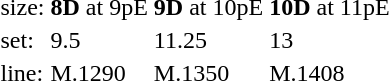<table style="margin-left:40px;">
<tr>
<td>size:</td>
<td><strong>8D</strong> at 9pE</td>
<td><strong>9D</strong> at 10pE</td>
<td><strong>10D</strong> at 11pE</td>
</tr>
<tr>
<td>set:</td>
<td>9.5</td>
<td>11.25</td>
<td>13</td>
</tr>
<tr>
<td>line:</td>
<td>M.1290</td>
<td>M.1350</td>
<td>M.1408</td>
</tr>
</table>
